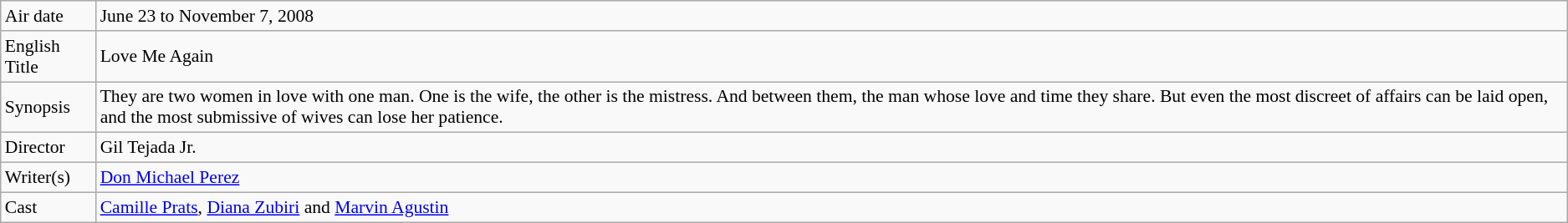<table class="wikitable" style="font-size:90%;">
<tr>
<td>Air date</td>
<td>June 23 to November 7, 2008</td>
</tr>
<tr>
<td>English Title</td>
<td>Love Me Again</td>
</tr>
<tr>
<td>Synopsis</td>
<td>They are two women in love with one man. One is the wife, the other is the mistress. And between them, the man whose love and time they share. But even the most discreet of affairs can be laid open, and the most submissive of wives can lose her patience.</td>
</tr>
<tr>
<td>Director</td>
<td>Gil Tejada Jr.</td>
</tr>
<tr>
<td>Writer(s)</td>
<td><a href='#'>Don Michael Perez</a></td>
</tr>
<tr>
<td>Cast</td>
<td><a href='#'>Camille Prats</a>, <a href='#'>Diana Zubiri</a> and <a href='#'>Marvin Agustin</a></td>
</tr>
</table>
